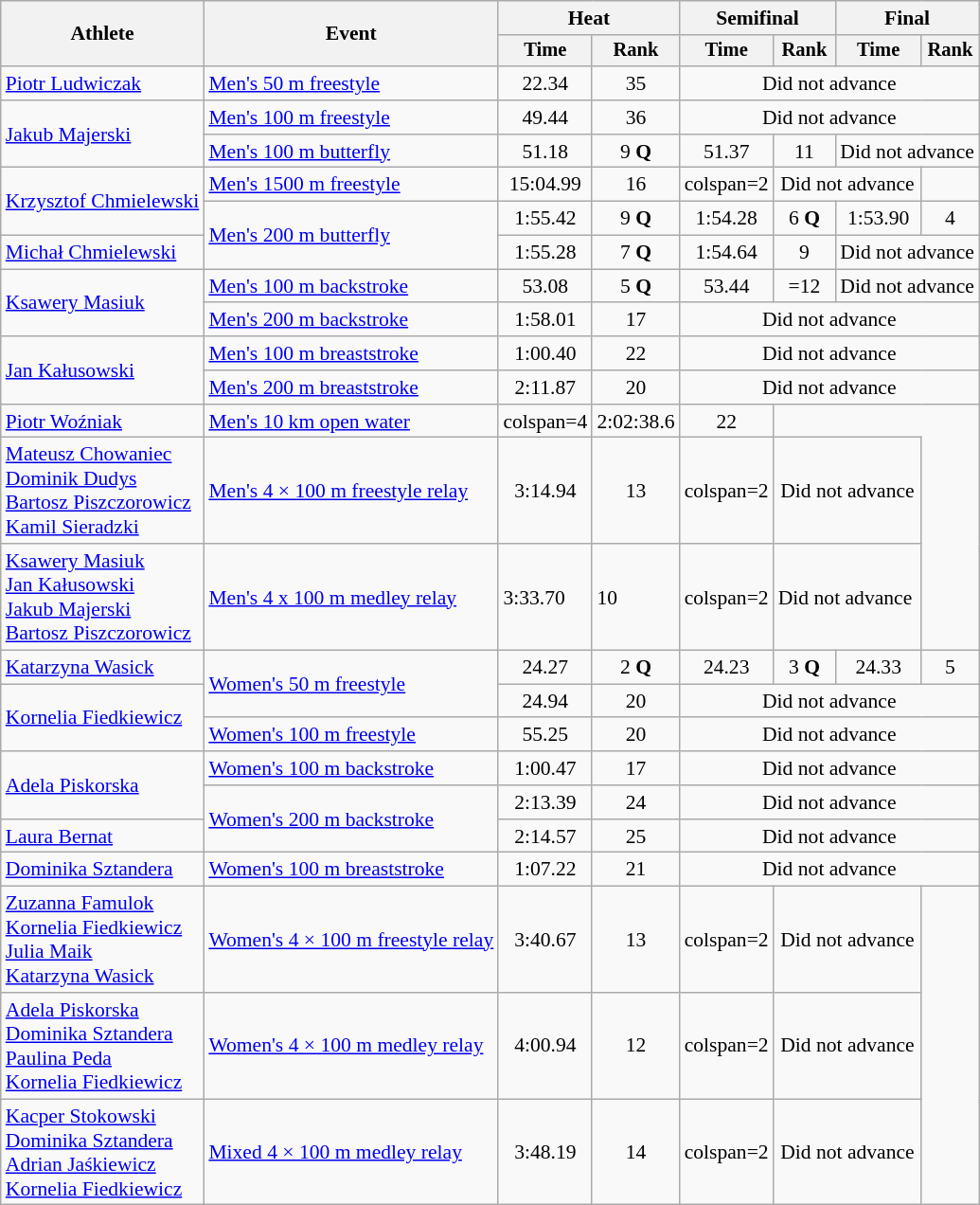<table class=wikitable style="font-size:90%;">
<tr>
<th rowspan=2>Athlete</th>
<th rowspan=2>Event</th>
<th colspan=2>Heat</th>
<th colspan=2>Semifinal</th>
<th colspan=2>Final</th>
</tr>
<tr style="font-size:95%">
<th>Time</th>
<th>Rank</th>
<th>Time</th>
<th>Rank</th>
<th>Time</th>
<th>Rank</th>
</tr>
<tr align=center>
<td align=left><a href='#'>Piotr Ludwiczak</a></td>
<td align=left><a href='#'>Men's 50 m freestyle</a></td>
<td>22.34</td>
<td>35</td>
<td colspan=4>Did not advance</td>
</tr>
<tr align=center>
<td rowspan=2 align=left><a href='#'>Jakub Majerski</a></td>
<td align=left><a href='#'>Men's 100 m freestyle</a></td>
<td>49.44</td>
<td>36</td>
<td colspan=4>Did not advance</td>
</tr>
<tr align=center>
<td align=left><a href='#'>Men's 100 m butterfly</a></td>
<td>51.18</td>
<td>9 <strong>Q</strong></td>
<td>51.37</td>
<td>11</td>
<td colspan=2>Did not advance</td>
</tr>
<tr align=center>
<td rowspan=2 align=left><a href='#'>Krzysztof Chmielewski</a></td>
<td align=left><a href='#'>Men's 1500 m freestyle</a></td>
<td>15:04.99</td>
<td>16</td>
<td>colspan=2 </td>
<td colspan=2>Did not advance</td>
</tr>
<tr align=center>
<td rowspan=2 align=left><a href='#'>Men's 200 m butterfly</a></td>
<td>1:55.42</td>
<td>9 <strong>Q</strong></td>
<td>1:54.28</td>
<td>6 <strong>Q</strong></td>
<td>1:53.90</td>
<td>4</td>
</tr>
<tr align=center>
<td align=left><a href='#'>Michał Chmielewski</a></td>
<td>1:55.28</td>
<td>7 <strong>Q</strong></td>
<td>1:54.64</td>
<td>9</td>
<td colspan=2>Did not advance</td>
</tr>
<tr align=center>
<td rowspan=2 align=left><a href='#'>Ksawery Masiuk</a></td>
<td align=left><a href='#'>Men's 100 m backstroke</a></td>
<td>53.08</td>
<td>5 <strong>Q</strong></td>
<td>53.44</td>
<td>=12</td>
<td colspan=2>Did not advance</td>
</tr>
<tr align=center>
<td align=left><a href='#'>Men's 200 m backstroke</a></td>
<td>1:58.01</td>
<td>17</td>
<td colspan=4>Did not advance</td>
</tr>
<tr align=center>
<td rowspan=2 align=left><a href='#'>Jan Kałusowski</a></td>
<td align=left><a href='#'>Men's 100 m breaststroke</a></td>
<td>1:00.40</td>
<td>22</td>
<td colspan=4>Did not advance</td>
</tr>
<tr align=center>
<td align=left><a href='#'>Men's 200 m breaststroke</a></td>
<td>2:11.87</td>
<td>20</td>
<td colspan=4>Did not advance</td>
</tr>
<tr align=center>
<td align=left><a href='#'>Piotr Woźniak</a></td>
<td align=left><a href='#'>Men's 10 km open water</a></td>
<td>colspan=4 </td>
<td>2:02:38.6</td>
<td>22</td>
</tr>
<tr align=center>
<td align=left><a href='#'>Mateusz Chowaniec</a><br><a href='#'>Dominik Dudys</a><br><a href='#'>Bartosz Piszczorowicz</a><br><a href='#'>Kamil Sieradzki</a></td>
<td align=left><a href='#'>Men's 4 × 100 m freestyle relay</a></td>
<td>3:14.94</td>
<td>13</td>
<td>colspan=2 </td>
<td colspan=2>Did not advance</td>
</tr>
<tr>
<td align=left><a href='#'>Ksawery Masiuk</a><br><a href='#'>Jan Kałusowski</a><br><a href='#'>Jakub Majerski</a><br><a href='#'>Bartosz Piszczorowicz</a></td>
<td align=left><a href='#'>Men's 4 x 100 m medley relay</a></td>
<td>3:33.70</td>
<td>10</td>
<td>colspan=2 </td>
<td colspan=2>Did not advance</td>
</tr>
<tr align=center>
<td align=left><a href='#'>Katarzyna Wasick</a></td>
<td rowspan=2 align=left><a href='#'>Women's 50 m freestyle</a></td>
<td>24.27</td>
<td>2 <strong>Q</strong></td>
<td>24.23</td>
<td>3 <strong>Q</strong></td>
<td>24.33</td>
<td>5</td>
</tr>
<tr align=center>
<td rowspan=2 align=left><a href='#'>Kornelia Fiedkiewicz</a></td>
<td>24.94</td>
<td>20</td>
<td colspan=4>Did not advance</td>
</tr>
<tr align=center>
<td align=left><a href='#'>Women's 100 m freestyle</a></td>
<td>55.25</td>
<td>20</td>
<td colspan=4>Did not advance</td>
</tr>
<tr align=center>
<td rowspan=2 align=left><a href='#'>Adela Piskorska</a></td>
<td align=left><a href='#'>Women's 100 m backstroke</a></td>
<td>1:00.47</td>
<td>17</td>
<td colspan=4>Did not advance</td>
</tr>
<tr align=center>
<td rowspan=2 align=left><a href='#'>Women's 200 m backstroke</a></td>
<td>2:13.39</td>
<td>24</td>
<td colspan=4>Did not advance</td>
</tr>
<tr align=center>
<td align=left><a href='#'>Laura Bernat</a></td>
<td>2:14.57</td>
<td>25</td>
<td colspan=4>Did not advance</td>
</tr>
<tr align=center>
<td align=left><a href='#'>Dominika Sztandera</a></td>
<td align=left><a href='#'>Women's 100 m breaststroke</a></td>
<td>1:07.22</td>
<td>21</td>
<td colspan=4>Did not advance</td>
</tr>
<tr align=center>
<td align=left><a href='#'>Zuzanna Famulok</a><br><a href='#'>Kornelia Fiedkiewicz</a><br><a href='#'>Julia Maik</a><br><a href='#'>Katarzyna Wasick</a></td>
<td align=left><a href='#'>Women's 4 × 100 m freestyle relay</a></td>
<td>3:40.67</td>
<td>13</td>
<td>colspan=2 </td>
<td colspan=2>Did not advance</td>
</tr>
<tr align=center>
<td align=left><a href='#'>Adela Piskorska</a><br><a href='#'>Dominika Sztandera</a><br><a href='#'>Paulina Peda</a><br><a href='#'>Kornelia Fiedkiewicz</a></td>
<td align=left><a href='#'>Women's 4 × 100 m medley relay</a></td>
<td>4:00.94</td>
<td>12</td>
<td>colspan=2 </td>
<td colspan=2>Did not advance</td>
</tr>
<tr align=center>
<td align=left><a href='#'>Kacper Stokowski</a><br><a href='#'>Dominika Sztandera</a><br><a href='#'>Adrian Jaśkiewicz</a><br><a href='#'>Kornelia Fiedkiewicz</a></td>
<td align=left><a href='#'>Mixed 4 × 100 m medley relay</a></td>
<td>3:48.19</td>
<td>14</td>
<td>colspan=2 </td>
<td colspan=2>Did not advance</td>
</tr>
</table>
